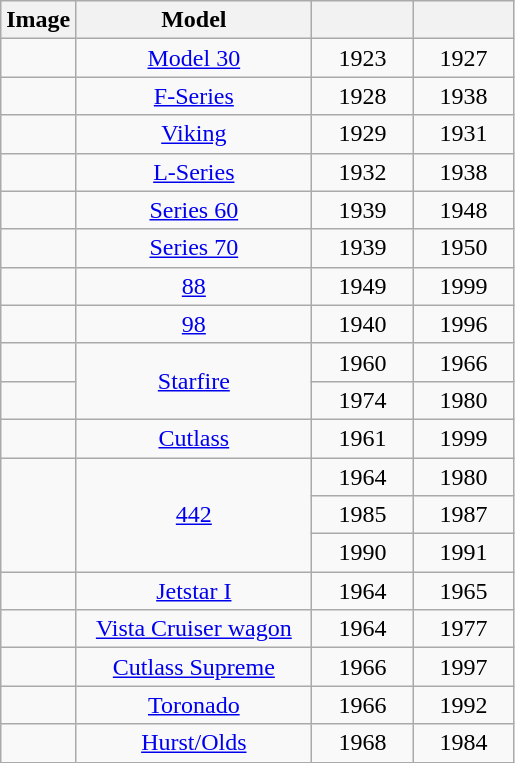<table class="wikitable" style="text-align:center; width: %">
<tr>
<th>Image</th>
<th width=150px>Model</th>
<th width=60px></th>
<th width=60px></th>
</tr>
<tr>
<td></td>
<td><a href='#'>Model 30</a> </td>
<td>1923</td>
<td>1927</td>
</tr>
<tr>
<td></td>
<td><a href='#'>F-Series</a></td>
<td>1928</td>
<td>1938</td>
</tr>
<tr>
<td></td>
<td><a href='#'>Viking</a> </td>
<td>1929</td>
<td>1931</td>
</tr>
<tr>
<td></td>
<td><a href='#'>L-Series</a></td>
<td>1932</td>
<td>1938</td>
</tr>
<tr>
<td></td>
<td><a href='#'>Series 60</a></td>
<td>1939</td>
<td>1948</td>
</tr>
<tr>
<td></td>
<td><a href='#'>Series 70</a></td>
<td>1939</td>
<td>1950</td>
</tr>
<tr>
<td></td>
<td><a href='#'>88</a></td>
<td>1949</td>
<td>1999</td>
</tr>
<tr>
<td></td>
<td><a href='#'>98</a></td>
<td>1940</td>
<td>1996</td>
</tr>
<tr>
<td></td>
<td rowspan=2><a href='#'>Starfire</a></td>
<td>1960</td>
<td>1966</td>
</tr>
<tr>
<td></td>
<td>1974</td>
<td>1980</td>
</tr>
<tr>
<td></td>
<td><a href='#'>Cutlass</a></td>
<td>1961</td>
<td>1999</td>
</tr>
<tr>
<td rowspan=3></td>
<td rowspan=3><a href='#'>442</a></td>
<td>1964</td>
<td>1980</td>
</tr>
<tr>
<td>1985</td>
<td>1987</td>
</tr>
<tr>
<td>1990</td>
<td>1991</td>
</tr>
<tr>
<td></td>
<td><a href='#'>Jetstar I</a></td>
<td>1964</td>
<td>1965</td>
</tr>
<tr>
<td></td>
<td><a href='#'>Vista Cruiser wagon</a></td>
<td>1964</td>
<td>1977</td>
</tr>
<tr>
<td></td>
<td><a href='#'>Cutlass Supreme</a></td>
<td>1966</td>
<td>1997</td>
</tr>
<tr>
<td></td>
<td><a href='#'>Toronado</a></td>
<td>1966</td>
<td>1992</td>
</tr>
<tr>
<td></td>
<td><a href='#'>Hurst/Olds</a></td>
<td>1968</td>
<td>1984</td>
</tr>
</table>
